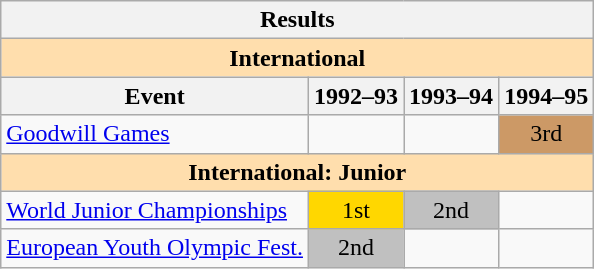<table class="wikitable" style="text-align:center">
<tr>
<th colspan=4 align=center><strong>Results</strong></th>
</tr>
<tr>
<th style="background-color: #ffdead; " colspan=4 align=center><strong>International</strong></th>
</tr>
<tr>
<th>Event</th>
<th>1992–93</th>
<th>1993–94</th>
<th>1994–95</th>
</tr>
<tr>
<td align=left><a href='#'>Goodwill Games</a></td>
<td></td>
<td></td>
<td bgcolor=cc9966>3rd</td>
</tr>
<tr>
<th style="background-color: #ffdead; " colspan=4 align=center><strong>International: Junior</strong></th>
</tr>
<tr>
<td align=left><a href='#'>World Junior Championships</a></td>
<td bgcolor=gold>1st</td>
<td bgcolor=silver>2nd</td>
<td></td>
</tr>
<tr>
<td align=left><a href='#'>European Youth Olympic Fest.</a></td>
<td bgcolor=silver>2nd</td>
<td></td>
<td></td>
</tr>
</table>
